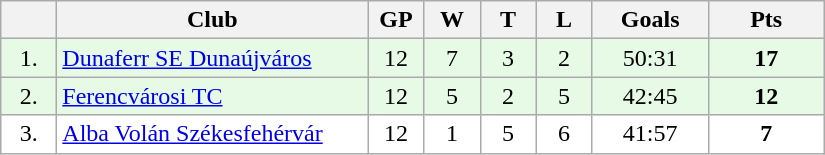<table class="wikitable">
<tr>
<th width="30"></th>
<th width="200">Club</th>
<th width="30">GP</th>
<th width="30">W</th>
<th width="30">T</th>
<th width="30">L</th>
<th width="70">Goals</th>
<th width="70">Pts</th>
</tr>
<tr bgcolor="#e6fae6" align="center">
<td>1.</td>
<td align="left"><a href='#'>Dunaferr SE Dunaújváros</a></td>
<td>12</td>
<td>7</td>
<td>3</td>
<td>2</td>
<td>50:31</td>
<td><strong>17</strong></td>
</tr>
<tr bgcolor="#e6fae6" align="center">
<td>2.</td>
<td align="left"><a href='#'>Ferencvárosi TC</a></td>
<td>12</td>
<td>5</td>
<td>2</td>
<td>5</td>
<td>42:45</td>
<td><strong>12</strong></td>
</tr>
<tr bgcolor="#FFFFFF" align="center">
<td>3.</td>
<td align="left"><a href='#'>Alba Volán Székesfehérvár</a></td>
<td>12</td>
<td>1</td>
<td>5</td>
<td>6</td>
<td>41:57</td>
<td><strong>7</strong></td>
</tr>
</table>
